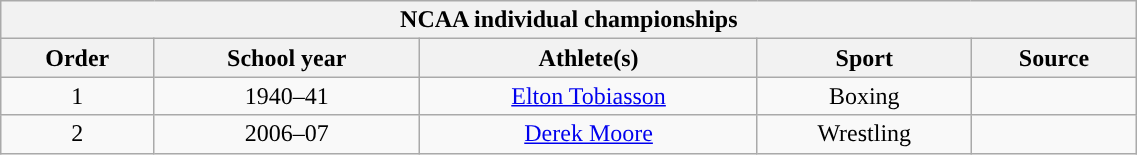<table class="wikitable sortable collapsible collapsed" width="60%">
<tr align="center">
<th colspan=5>NCAA individual championships</th>
</tr>
<tr>
<th>Order</th>
<th>School year</th>
<th>Athlete(s)</th>
<th>Sport</th>
<th>Source</th>
</tr>
<tr align="center" bgcolor="">
<td>1</td>
<td>1940–41</td>
<td><a href='#'>Elton Tobiasson</a></td>
<td>Boxing</td>
<td></td>
</tr>
<tr align="center" bgcolor="">
<td>2</td>
<td>2006–07</td>
<td><a href='#'>Derek Moore</a></td>
<td>Wrestling</td>
<td></td>
</tr>
</table>
